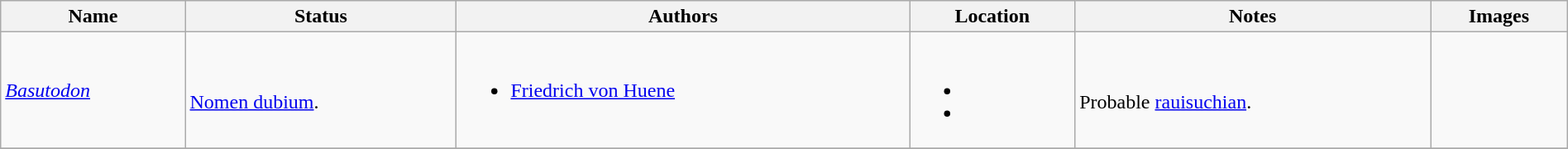<table class="wikitable sortable" align="center" width="100%">
<tr>
<th>Name</th>
<th>Status</th>
<th colspan="2">Authors</th>
<th>Location</th>
<th class="unsortable">Notes</th>
<th class="unsortable">Images</th>
</tr>
<tr>
<td><em><a href='#'>Basutodon</a></em></td>
<td><br><a href='#'>Nomen dubium</a>.</td>
<td style="border-right:0px" valign="top"><br><ul><li><a href='#'>Friedrich von Huene</a></li></ul></td>
<td style="border-left:0px" valign="top"></td>
<td><br><ul><li></li><li></li></ul></td>
<td><br>Probable <a href='#'>rauisuchian</a>.</td>
<td></td>
</tr>
<tr>
</tr>
</table>
